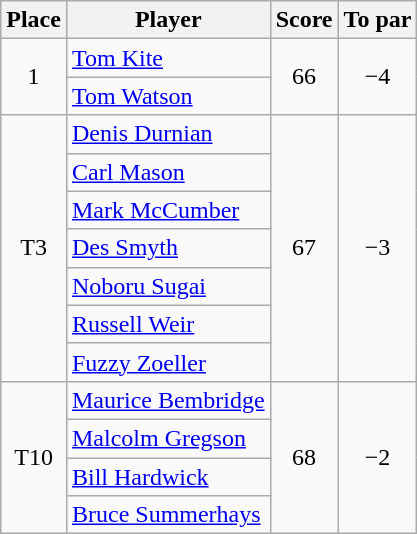<table class="wikitable">
<tr>
<th>Place</th>
<th>Player</th>
<th>Score</th>
<th>To par</th>
</tr>
<tr>
<td rowspan=2 align=center>1</td>
<td> <a href='#'>Tom Kite</a></td>
<td rowspan=2 align=center>66</td>
<td rowspan=2 align=center>−4</td>
</tr>
<tr>
<td> <a href='#'>Tom Watson</a></td>
</tr>
<tr>
<td rowspan=7 align=center>T3</td>
<td> <a href='#'>Denis Durnian</a></td>
<td rowspan=7 align=center>67</td>
<td rowspan=7 align=center>−3</td>
</tr>
<tr>
<td> <a href='#'>Carl Mason</a></td>
</tr>
<tr>
<td> <a href='#'>Mark McCumber</a></td>
</tr>
<tr>
<td> <a href='#'>Des Smyth</a></td>
</tr>
<tr>
<td> <a href='#'>Noboru Sugai</a></td>
</tr>
<tr>
<td> <a href='#'>Russell Weir</a></td>
</tr>
<tr>
<td> <a href='#'>Fuzzy Zoeller</a></td>
</tr>
<tr>
<td rowspan=4 align=center>T10</td>
<td> <a href='#'>Maurice Bembridge</a></td>
<td rowspan=4 align=center>68</td>
<td rowspan=4 align=center>−2</td>
</tr>
<tr>
<td> <a href='#'>Malcolm Gregson</a></td>
</tr>
<tr>
<td> <a href='#'>Bill Hardwick</a></td>
</tr>
<tr>
<td> <a href='#'>Bruce Summerhays</a></td>
</tr>
</table>
